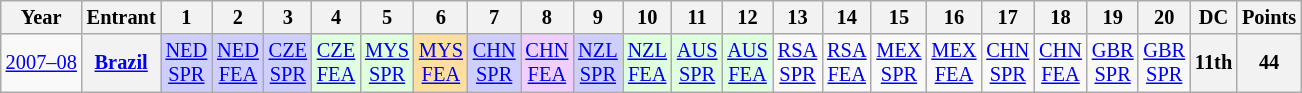<table class="wikitable" style="text-align:center; font-size:85%">
<tr>
<th>Year</th>
<th>Entrant</th>
<th>1</th>
<th>2</th>
<th>3</th>
<th>4</th>
<th>5</th>
<th>6</th>
<th>7</th>
<th>8</th>
<th>9</th>
<th>10</th>
<th>11</th>
<th>12</th>
<th>13</th>
<th>14</th>
<th>15</th>
<th>16</th>
<th>17</th>
<th>18</th>
<th>19</th>
<th>20</th>
<th>DC</th>
<th>Points</th>
</tr>
<tr>
<td nowrap><a href='#'>2007–08</a></td>
<th><a href='#'>Brazil</a></th>
<td style="background:#CFCFFF;"><a href='#'>NED<br>SPR</a><br></td>
<td style="background:#CFCFFF;"><a href='#'>NED<br>FEA</a><br></td>
<td style="background:#CFCFFF;"><a href='#'>CZE<br>SPR</a><br></td>
<td style="background:#DFFFDF;"><a href='#'>CZE<br>FEA</a><br></td>
<td style="background:#DFFFDF;"><a href='#'>MYS<br>SPR</a><br></td>
<td style="background:#FFDF9F;"><a href='#'>MYS<br>FEA</a><br></td>
<td style="background:#CFCFFF;"><a href='#'>CHN<br>SPR</a><br></td>
<td style="background:#EFCFFF;"><a href='#'>CHN<br>FEA</a><br></td>
<td style="background:#CFCFFF;"><a href='#'>NZL<br>SPR</a><br></td>
<td style="background:#DFFFDF;"><a href='#'>NZL<br>FEA</a><br></td>
<td style="background:#DFFFDF;"><a href='#'>AUS<br>SPR</a><br></td>
<td style="background:#DFFFDF;"><a href='#'>AUS<br>FEA</a><br></td>
<td><a href='#'>RSA<br>SPR</a></td>
<td><a href='#'>RSA<br>FEA</a></td>
<td><a href='#'>MEX<br>SPR</a></td>
<td><a href='#'>MEX<br>FEA</a></td>
<td><a href='#'>CHN<br>SPR</a></td>
<td><a href='#'>CHN<br>FEA</a></td>
<td><a href='#'>GBR<br>SPR</a></td>
<td><a href='#'>GBR<br>SPR</a></td>
<th>11th</th>
<th>44</th>
</tr>
</table>
